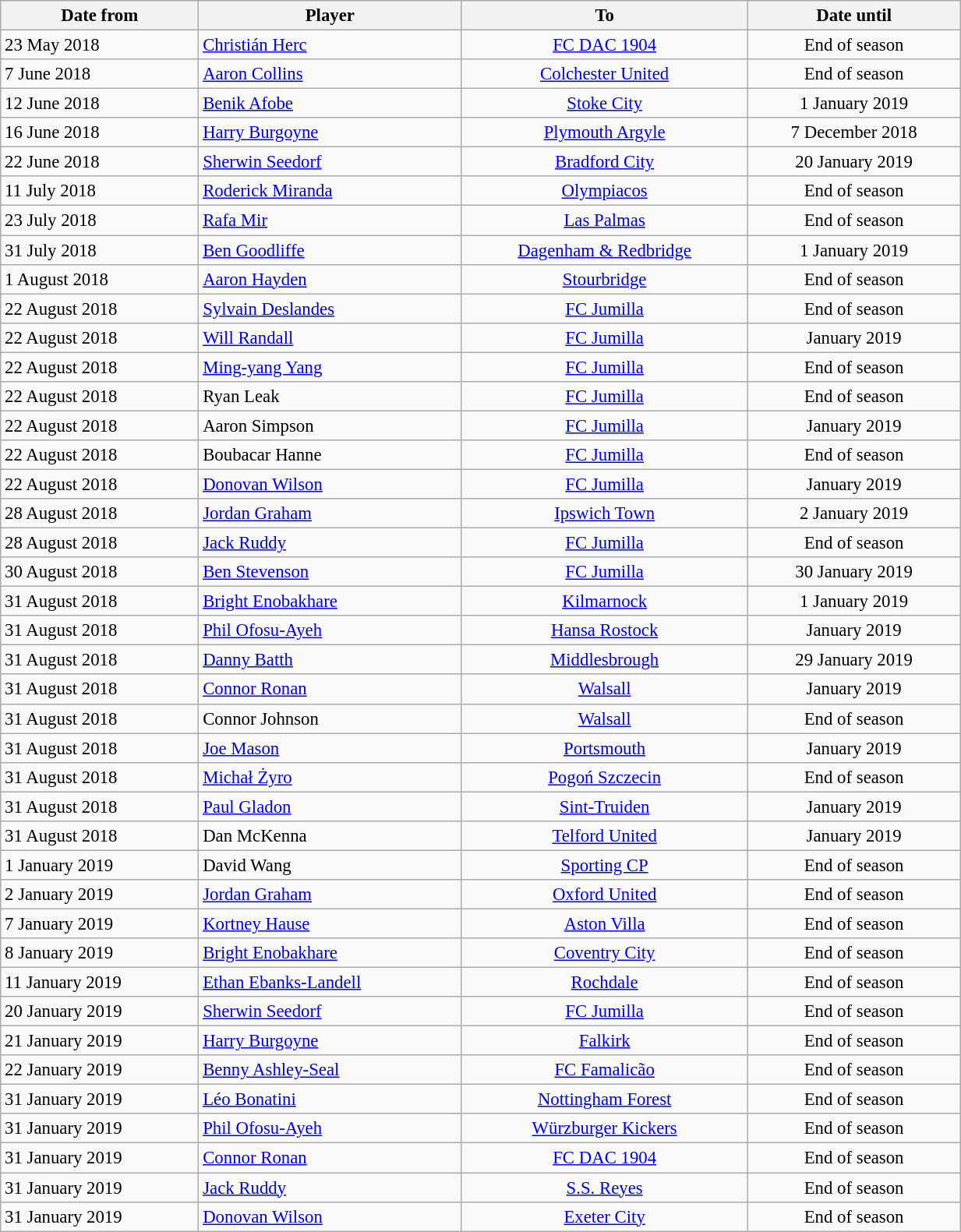<table class="wikitable" style="text-align:center; font-size:95%;width:65%; text-align:left">
<tr>
<th>Date from</th>
<th>Player</th>
<th>To</th>
<th>Date until</th>
</tr>
<tr --->
<td>23 May 2018</td>
<td> <a href='#'>Christián Herc</a></td>
<td align="center"> <a href='#'>FC DAC 1904</a></td>
<td align="center">End of season</td>
</tr>
<tr>
<td>7 June 2018</td>
<td> <a href='#'>Aaron Collins</a></td>
<td align="center"> <a href='#'>Colchester United</a></td>
<td align="center">End of season</td>
</tr>
<tr>
<td>12 June 2018</td>
<td> <a href='#'>Benik Afobe</a></td>
<td align="center"> <a href='#'>Stoke City</a></td>
<td align="center">1 January 2019 </td>
</tr>
<tr>
<td>16 June 2018</td>
<td> <a href='#'>Harry Burgoyne</a></td>
<td align="center"> <a href='#'>Plymouth Argyle</a></td>
<td align="center">7 December 2018</td>
</tr>
<tr>
<td>22 June 2018</td>
<td> <a href='#'>Sherwin Seedorf</a></td>
<td align="center"> <a href='#'>Bradford City</a></td>
<td align="center">20 January 2019</td>
</tr>
<tr>
<td>11 July 2018</td>
<td> <a href='#'>Roderick Miranda</a></td>
<td align="center"> <a href='#'>Olympiacos</a></td>
<td align="center">End of season</td>
</tr>
<tr>
<td>23 July 2018</td>
<td> <a href='#'>Rafa Mir</a></td>
<td align="center"> <a href='#'>Las Palmas</a></td>
<td align="center">End of season</td>
</tr>
<tr>
<td>31 July 2018</td>
<td> <a href='#'>Ben Goodliffe</a></td>
<td align="center"> <a href='#'>Dagenham & Redbridge</a></td>
<td align="center">1 January 2019</td>
</tr>
<tr>
<td>1 August 2018</td>
<td> <a href='#'>Aaron Hayden</a></td>
<td align="center"> <a href='#'>Stourbridge</a></td>
<td align="center">End of season</td>
</tr>
<tr>
<td>22 August 2018</td>
<td> <a href='#'>Sylvain Deslandes</a></td>
<td align="center"> <a href='#'>FC Jumilla</a></td>
<td align="center">End of season</td>
</tr>
<tr>
<td>22 August 2018</td>
<td> <a href='#'>Will Randall</a></td>
<td align="center"> <a href='#'>FC Jumilla</a></td>
<td align="center">January 2019</td>
</tr>
<tr>
<td>22 August 2018</td>
<td> <a href='#'>Ming-yang Yang</a></td>
<td align="center"> <a href='#'>FC Jumilla</a></td>
<td align="center">End of season</td>
</tr>
<tr>
<td>22 August 2018</td>
<td> Ryan Leak</td>
<td align="center"> <a href='#'>FC Jumilla</a></td>
<td align="center">End of season</td>
</tr>
<tr>
<td>22 August 2018</td>
<td> Aaron Simpson</td>
<td align="center"> <a href='#'>FC Jumilla</a></td>
<td align="center">January 2019</td>
</tr>
<tr>
<td>22 August 2018</td>
<td> Boubacar Hanne</td>
<td align="center"> <a href='#'>FC Jumilla</a></td>
<td align="center">End of season</td>
</tr>
<tr>
<td>22 August 2018</td>
<td> <a href='#'>Donovan Wilson</a></td>
<td align="center"> <a href='#'>FC Jumilla</a></td>
<td align="center">January 2019</td>
</tr>
<tr>
<td>28 August 2018</td>
<td> <a href='#'>Jordan Graham</a></td>
<td align="center"> <a href='#'>Ipswich Town</a></td>
<td align="center">2 January 2019</td>
</tr>
<tr>
<td>28 August 2018</td>
<td> <a href='#'>Jack Ruddy</a></td>
<td align="center"> <a href='#'>FC Jumilla</a></td>
<td align="center">End of season</td>
</tr>
<tr>
<td>30 August 2018</td>
<td> <a href='#'>Ben Stevenson</a></td>
<td align="center"> <a href='#'>FC Jumilla</a></td>
<td align="center">30 January 2019</td>
</tr>
<tr>
<td>31 August 2018</td>
<td> <a href='#'>Bright Enobakhare</a></td>
<td align="center"> <a href='#'>Kilmarnock</a></td>
<td align="center">1 January 2019</td>
</tr>
<tr>
<td>31 August 2018</td>
<td> <a href='#'>Phil Ofosu-Ayeh</a></td>
<td align="center"> <a href='#'>Hansa Rostock</a></td>
<td align="center">January 2019</td>
</tr>
<tr>
<td>31 August 2018</td>
<td> <a href='#'>Danny Batth</a></td>
<td align="center"> <a href='#'>Middlesbrough</a></td>
<td align="center">29 January 2019</td>
</tr>
<tr --->
<td>31 August 2018</td>
<td> <a href='#'>Connor Ronan</a></td>
<td align="center"> <a href='#'>Walsall</a></td>
<td align="center">January 2019</td>
</tr>
<tr --->
<td>31 August 2018</td>
<td> Connor Johnson</td>
<td align="center"> <a href='#'>Walsall</a></td>
<td align="center">End of season</td>
</tr>
<tr --->
<td>31 August 2018</td>
<td> <a href='#'>Joe Mason</a></td>
<td align="center"> <a href='#'>Portsmouth</a></td>
<td align="center">January 2019</td>
</tr>
<tr --->
<td>31 August 2018</td>
<td> <a href='#'>Michał Żyro</a></td>
<td align="center"> <a href='#'>Pogoń Szczecin</a></td>
<td align="center">End of season</td>
</tr>
<tr --->
<td>31 August 2018</td>
<td> <a href='#'>Paul Gladon</a></td>
<td align="center"> <a href='#'>Sint-Truiden</a></td>
<td align="center">January 2019</td>
</tr>
<tr --->
<td>31 August 2018</td>
<td> Dan McKenna</td>
<td align="center"> <a href='#'>Telford United</a></td>
<td align="center">January 2019</td>
</tr>
<tr --->
<td>1 January 2019</td>
<td> David Wang</td>
<td align="center"> <a href='#'>Sporting CP</a></td>
<td align="center">End of season</td>
</tr>
<tr --->
<td>2 January 2019</td>
<td> <a href='#'>Jordan Graham</a></td>
<td align="center"> <a href='#'>Oxford United</a></td>
<td align="center">End of season</td>
</tr>
<tr --->
<td>7 January 2019</td>
<td> <a href='#'>Kortney Hause</a></td>
<td align="center"> <a href='#'>Aston Villa</a></td>
<td align="center">End of season</td>
</tr>
<tr --->
<td>8 January 2019</td>
<td> <a href='#'>Bright Enobakhare</a></td>
<td align="center"> <a href='#'>Coventry City</a></td>
<td align="center">End of season</td>
</tr>
<tr --->
<td>11 January 2019</td>
<td> <a href='#'>Ethan Ebanks-Landell</a></td>
<td align="center"> <a href='#'>Rochdale</a></td>
<td align="center">End of season</td>
</tr>
<tr --->
<td>20 January 2019</td>
<td> <a href='#'>Sherwin Seedorf</a></td>
<td align="center"> <a href='#'>FC Jumilla</a></td>
<td align="center">End of season</td>
</tr>
<tr --->
<td>21 January 2019</td>
<td> <a href='#'>Harry Burgoyne</a></td>
<td align="center"> <a href='#'>Falkirk</a></td>
<td align="center">End of season</td>
</tr>
<tr --->
<td>22 January 2019</td>
<td> <a href='#'>Benny Ashley-Seal</a></td>
<td align="center"> <a href='#'>FC Famalicão</a></td>
<td align="center">End of season</td>
</tr>
<tr --->
<td>31 January 2019</td>
<td> <a href='#'>Léo Bonatini</a></td>
<td align="center"> <a href='#'>Nottingham Forest</a></td>
<td align="center">End of season</td>
</tr>
<tr --->
<td>31 January 2019</td>
<td> <a href='#'>Phil Ofosu-Ayeh</a></td>
<td align="center"> <a href='#'>Würzburger Kickers</a></td>
<td align="center">End of season</td>
</tr>
<tr --->
<td>31 January 2019</td>
<td> <a href='#'>Connor Ronan</a></td>
<td align="center"> <a href='#'>FC DAC 1904</a></td>
<td align="center">End of season</td>
</tr>
<tr --->
<td>31 January 2019</td>
<td> <a href='#'>Jack Ruddy</a></td>
<td align="center"> <a href='#'>S.S. Reyes</a></td>
<td align="center">End of season</td>
</tr>
<tr --->
<td>31 January 2019</td>
<td> <a href='#'>Donovan Wilson</a></td>
<td align="center"> <a href='#'>Exeter City</a></td>
<td align="center">End of season</td>
</tr>
</table>
